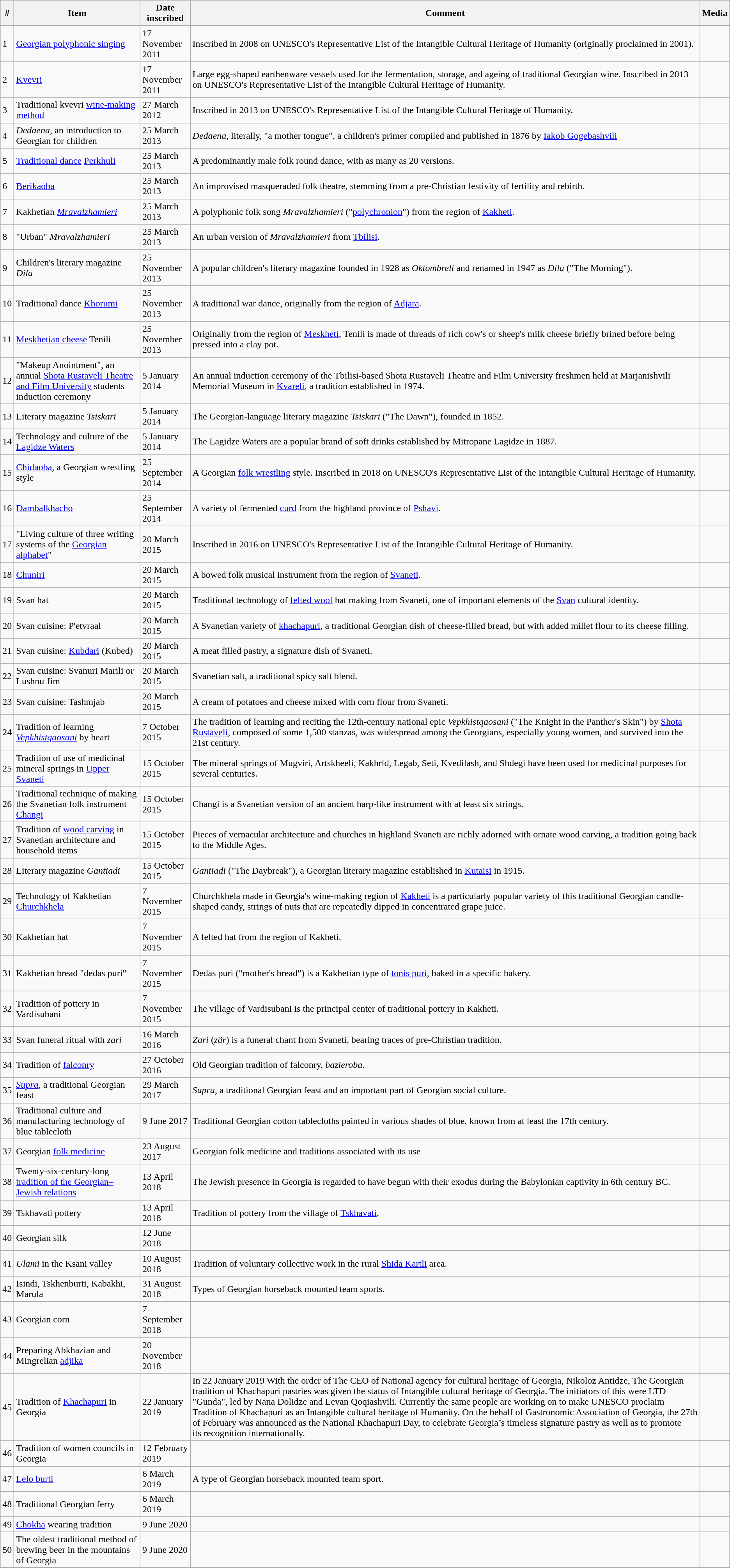<table class="wikitable">
<tr>
<th>#</th>
<th>Item</th>
<th>Date inscribed</th>
<th>Comment</th>
<th>Media</th>
</tr>
<tr>
<td>1</td>
<td><a href='#'>Georgian polyphonic singing</a></td>
<td>17 November 2011</td>
<td>Inscribed in 2008 on UNESCO's Representative List of the Intangible Cultural Heritage of Humanity (originally proclaimed in 2001).</td>
<td><br></td>
</tr>
<tr>
<td>2</td>
<td><a href='#'>Kvevri</a></td>
<td>17 November 2011</td>
<td>Large egg-shaped earthenware vessels used for the fermentation, storage, and ageing of traditional Georgian wine. Inscribed in 2013 on UNESCO's Representative List of the Intangible Cultural Heritage of Humanity.</td>
<td></td>
</tr>
<tr>
<td>3</td>
<td>Traditional kvevri <a href='#'>wine-making method</a></td>
<td>27 March 2012</td>
<td>Inscribed in 2013 on UNESCO's Representative List of the Intangible Cultural Heritage of Humanity.</td>
<td></td>
</tr>
<tr>
<td>4</td>
<td><em>Dedaena</em>, an introduction to Georgian for children</td>
<td>25 March 2013</td>
<td><em>Dedaena</em>, literally, "a mother tongue", a children's primer compiled and published in 1876 by <a href='#'>Iakob Gogebashvili</a></td>
<td></td>
</tr>
<tr>
<td>5</td>
<td><a href='#'>Traditional dance</a> <a href='#'>Perkhuli</a></td>
<td>25 March 2013</td>
<td>A predominantly male folk round dance, with as many as 20 versions.</td>
<td></td>
</tr>
<tr>
<td>6</td>
<td><a href='#'>Berikaoba</a></td>
<td>25 March 2013</td>
<td>An improvised masqueraded folk theatre, stemming from a pre-Christian festivity of fertility and rebirth.</td>
<td></td>
</tr>
<tr>
<td>7</td>
<td>Kakhetian <em><a href='#'>Mravalzhamieri</a></em></td>
<td>25 March 2013</td>
<td>A polyphonic folk song <em>Mravalzhamieri</em> ("<a href='#'>polychronion</a>") from the region of <a href='#'>Kakheti</a>.</td>
<td></td>
</tr>
<tr>
<td>8</td>
<td>"Urban" <em>Mravalzhamieri</em></td>
<td>25 March 2013</td>
<td>An urban version of <em>Mravalzhamieri</em> from <a href='#'>Tbilisi</a>.</td>
<td></td>
</tr>
<tr>
<td>9</td>
<td>Children's literary magazine <em>Dila</em></td>
<td>25 November 2013</td>
<td>A popular children's literary magazine founded in 1928 as <em>Oktombreli</em> and renamed in 1947 as <em>Dila</em> ("The Morning").</td>
<td></td>
</tr>
<tr>
<td>10</td>
<td>Traditional dance <a href='#'>Khorumi</a></td>
<td>25 November 2013</td>
<td>A traditional war dance, originally from the region of <a href='#'>Adjara</a>.</td>
<td></td>
</tr>
<tr>
<td>11</td>
<td><a href='#'>Meskhetian cheese</a> Tenili</td>
<td>25 November 2013</td>
<td>Originally from the region of <a href='#'>Meskheti</a>, Tenili is made of threads of rich cow's or sheep's milk cheese briefly brined before being pressed into a clay pot.</td>
<td></td>
</tr>
<tr>
<td>12</td>
<td>"Makeup Anointment", an annual <a href='#'>Shota Rustaveli Theatre and Film University</a> students induction ceremony</td>
<td>5 January 2014</td>
<td>An annual induction ceremony of the Tbilisi-based Shota Rustaveli Theatre and Film University freshmen held at Marjanishvili Memorial Museum in <a href='#'>Kvareli</a>, a tradition established in 1974.</td>
<td></td>
</tr>
<tr>
<td>13</td>
<td>Literary magazine <em>Tsiskari</em></td>
<td>5 January 2014</td>
<td>The Georgian-language literary magazine <em>Tsiskari</em> ("The Dawn"), founded in 1852.</td>
<td></td>
</tr>
<tr>
<td>14</td>
<td>Technology and culture of the <a href='#'>Lagidze Waters</a></td>
<td>5 January 2014</td>
<td>The Lagidze Waters are a popular brand of soft drinks established by Mitropane Lagidze in 1887.</td>
<td></td>
</tr>
<tr>
<td>15</td>
<td><a href='#'>Chidaoba</a>, a Georgian wrestling style</td>
<td>25 September 2014</td>
<td>A Georgian <a href='#'>folk wrestling</a> style. Inscribed in 2018 on UNESCO's Representative List of the Intangible Cultural Heritage of Humanity.</td>
<td></td>
</tr>
<tr>
<td>16</td>
<td><a href='#'>Dambalkhacho</a></td>
<td>25 September 2014</td>
<td>A variety of fermented <a href='#'>curd</a> from the highland province of <a href='#'>Pshavi</a>.</td>
<td></td>
</tr>
<tr>
<td>17</td>
<td>"Living culture of three writing systems of the <a href='#'>Georgian alphabet</a>"</td>
<td>20 March 2015</td>
<td>Inscribed in 2016 on UNESCO's Representative List of the Intangible Cultural Heritage of Humanity.</td>
<td></td>
</tr>
<tr>
<td>18</td>
<td><a href='#'>Chuniri</a></td>
<td>20 March 2015</td>
<td>A bowed folk musical instrument from the region of <a href='#'>Svaneti</a>.</td>
<td></td>
</tr>
<tr>
<td>19</td>
<td>Svan hat</td>
<td>20 March 2015</td>
<td>Traditional technology of <a href='#'>felted wool</a> hat making from Svaneti, one of important elements of the <a href='#'>Svan</a> cultural identity.</td>
<td></td>
</tr>
<tr>
<td>20</td>
<td>Svan cuisine: P'etvraal</td>
<td>20 March 2015</td>
<td>A Svanetian variety of <a href='#'>khachapuri</a>, a traditional Georgian dish of cheese-filled bread, but with added millet flour to its cheese filling.</td>
<td></td>
</tr>
<tr>
<td>21</td>
<td>Svan cuisine: <a href='#'>Kubdari</a> (Kubed)</td>
<td>20 March 2015</td>
<td>A meat filled pastry, a signature dish of Svaneti.</td>
<td></td>
</tr>
<tr>
<td>22</td>
<td>Svan cuisine: Svanuri Marili or Lushnu Jim</td>
<td>20 March 2015</td>
<td>Svanetian salt, a traditional spicy salt blend.</td>
<td></td>
</tr>
<tr>
<td>23</td>
<td>Svan cuisine: Tashmjab</td>
<td>20 March 2015</td>
<td>A cream of potatoes and cheese mixed with corn flour from Svaneti.</td>
<td></td>
</tr>
<tr>
<td>24</td>
<td>Tradition of learning <em><a href='#'>Vepkhistqaosani</a></em> by heart</td>
<td>7 October 2015</td>
<td>The tradition of learning and reciting the 12th-century national epic <em>Vepkhistqaosani</em> ("The Knight in the Panther's Skin") by <a href='#'>Shota Rustaveli</a>, composed of some 1,500 stanzas, was widespread among the Georgians, especially young women, and survived into the 21st century.</td>
<td></td>
</tr>
<tr>
<td>25</td>
<td>Tradition of use of medicinal mineral springs in <a href='#'>Upper Svaneti</a></td>
<td>15 October 2015</td>
<td>The mineral springs of Mugviri, Artskheeli, Kakhrld, Legab, Seti, Kvedilash, and Shdegi have been used for medicinal purposes for several centuries.</td>
<td></td>
</tr>
<tr>
<td>26</td>
<td>Traditional technique of making the Svanetian folk instrument <a href='#'>Changi</a></td>
<td>15 October 2015</td>
<td>Changi is a Svanetian version of an ancient harp-like instrument with at least six strings.</td>
<td></td>
</tr>
<tr>
<td>27</td>
<td>Tradition of <a href='#'>wood carving</a> in Svanetian architecture and household items</td>
<td>15 October 2015</td>
<td>Pieces of vernacular architecture and churches in highland Svaneti are richly adorned with ornate wood carving, a tradition going back to the Middle Ages.</td>
<td></td>
</tr>
<tr>
<td>28</td>
<td>Literary magazine <em>Gantiadi</em></td>
<td>15 October 2015</td>
<td><em>Gantiadi</em> ("The Daybreak"), a Georgian literary magazine established in <a href='#'>Kutaisi</a> in 1915.</td>
<td></td>
</tr>
<tr>
<td>29</td>
<td>Technology of Kakhetian <a href='#'>Churchkhela</a></td>
<td>7 November 2015</td>
<td>Churchkhela made in Georgia's wine-making region of <a href='#'>Kakheti</a> is a particularly popular variety of this traditional Georgian candle-shaped candy, strings of nuts that are repeatedly dipped in concentrated grape juice.</td>
<td></td>
</tr>
<tr>
<td>30</td>
<td>Kakhetian hat</td>
<td>7 November 2015</td>
<td>A felted hat from the region of Kakheti.</td>
<td></td>
</tr>
<tr>
<td>31</td>
<td>Kakhetian bread "dedas puri"</td>
<td>7 November 2015</td>
<td>Dedas puri ("mother's bread") is a Kakhetian type of <a href='#'>tonis puri</a>, baked in a specific bakery.</td>
<td></td>
</tr>
<tr>
<td>32</td>
<td>Tradition of pottery in Vardisubani</td>
<td>7 November 2015</td>
<td>The village of Vardisubani is the principal center of traditional pottery in Kakheti.</td>
<td></td>
</tr>
<tr>
<td>33</td>
<td>Svan funeral ritual with <em>zari</em></td>
<td>16 March 2016</td>
<td><em>Zari</em> (<em>zär</em>) is a funeral chant from Svaneti, bearing traces of pre-Christian tradition.</td>
<td></td>
</tr>
<tr>
<td>34</td>
<td>Tradition of <a href='#'>falconry</a></td>
<td>27 October 2016</td>
<td>Old Georgian tradition of falconry, <em>bazieroba</em>.</td>
<td></td>
</tr>
<tr>
<td>35</td>
<td><em><a href='#'>Supra</a></em>, a traditional Georgian feast</td>
<td>29 March 2017</td>
<td><em>Supra</em>, a traditional Georgian feast and an important part of Georgian social culture.</td>
<td></td>
</tr>
<tr>
<td>36</td>
<td>Traditional culture and manufacturing technology of blue tablecloth</td>
<td>9 June 2017</td>
<td>Traditional Georgian cotton tablecloths painted in various shades of blue, known from at least the 17th century.</td>
<td></td>
</tr>
<tr>
<td>37</td>
<td>Georgian <a href='#'>folk medicine</a></td>
<td>23 August 2017</td>
<td>Georgian folk medicine and traditions associated with its use</td>
<td></td>
</tr>
<tr>
<td>38</td>
<td>Twenty-six-century-long <a href='#'>tradition of the Georgian–Jewish relations</a></td>
<td>13 April 2018</td>
<td>The Jewish presence in Georgia is regarded to have begun with their exodus during the Babylonian captivity in 6th century BC.</td>
<td></td>
</tr>
<tr>
<td>39</td>
<td>Tskhavati pottery</td>
<td>13 April 2018</td>
<td>Tradition of pottery from the village of <a href='#'>Tskhavati</a>.</td>
<td></td>
</tr>
<tr>
<td>40</td>
<td>Georgian silk</td>
<td>12 June 2018</td>
<td></td>
<td></td>
</tr>
<tr>
<td>41</td>
<td><em>Ulami</em> in the Ksani valley</td>
<td>10 August 2018</td>
<td>Tradition of voluntary collective work in the rural <a href='#'>Shida Kartli</a> area.</td>
<td></td>
</tr>
<tr>
<td>42</td>
<td>Isindi, Tskhenburti, Kabakhi, Marula</td>
<td>31 August 2018</td>
<td>Types of Georgian horseback mounted team sports.</td>
<td></td>
</tr>
<tr>
<td>43</td>
<td>Georgian corn</td>
<td>7 September 2018</td>
<td></td>
<td></td>
</tr>
<tr>
<td>44</td>
<td>Preparing Abkhazian and Mingrelian <a href='#'>adjika</a></td>
<td>20 November 2018</td>
<td></td>
<td></td>
</tr>
<tr>
<td>45</td>
<td>Tradition of <a href='#'>Khachapuri</a> in Georgia</td>
<td>22 January 2019</td>
<td>In 22 January 2019 With the order of The CEO of National agency for cultural heritage of Georgia, Nikoloz Antidze, The Georgian tradition of Khachapuri pastries was given the status of Intangible cultural heritage of Georgia. The initiators of this were LTD "Gunda", led by Nana Dolidze and Levan Qoqiashvili. Currently the same people are working on to make UNESCO proclaim Tradition of Khachapuri as an Intangible cultural heritage of Humanity. On the behalf of Gastronomic Association of Georgia, the 27th of February was announced as the National Khachapuri Day, to celebrate Georgia’s timeless signature pastry as well as to promote its recognition internationally.</td>
<td></td>
</tr>
<tr>
<td>46</td>
<td>Tradition of women councils in Georgia</td>
<td>12 February 2019</td>
<td></td>
<td></td>
</tr>
<tr>
<td>47</td>
<td><a href='#'>Lelo burti</a></td>
<td>6 March 2019</td>
<td>A type of Georgian horseback mounted team sport.</td>
<td></td>
</tr>
<tr>
<td>48</td>
<td>Traditional Georgian ferry</td>
<td>6 March 2019</td>
<td></td>
<td></td>
</tr>
<tr>
<td>49</td>
<td><a href='#'>Chokha</a> wearing tradition</td>
<td>9 June 2020</td>
<td></td>
<td></td>
</tr>
<tr>
<td>50</td>
<td>The oldest traditional method of brewing beer in the mountains of Georgia</td>
<td>9 June 2020</td>
<td></td>
<td></td>
</tr>
</table>
